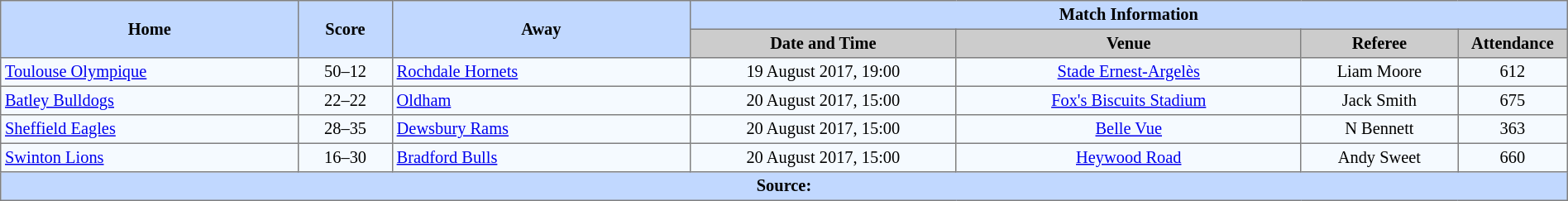<table border=1 style="border-collapse:collapse; font-size:85%; text-align:center;" cellpadding=3 cellspacing=0 width=100%>
<tr bgcolor=#C1D8FF>
<th rowspan=2 width=19%>Home</th>
<th rowspan=2 width=6%>Score</th>
<th rowspan=2 width=19%>Away</th>
<th colspan=6>Match Information</th>
</tr>
<tr bgcolor=#CCCCCC>
<th width=17%>Date and Time</th>
<th width=22%>Venue</th>
<th width=10%>Referee</th>
<th width=7%>Attendance</th>
</tr>
<tr bgcolor=#F5FAFF>
<td align=left> <a href='#'>Toulouse Olympique</a></td>
<td>50–12</td>
<td align=left> <a href='#'>Rochdale Hornets</a></td>
<td>19 August 2017, 19:00</td>
<td><a href='#'>Stade Ernest-Argelès</a></td>
<td>Liam Moore</td>
<td>612</td>
</tr>
<tr bgcolor=#F5FAFF>
<td align=left> <a href='#'>Batley Bulldogs</a></td>
<td>22–22</td>
<td align=left> <a href='#'>Oldham</a></td>
<td>20 August 2017, 15:00</td>
<td><a href='#'>Fox's Biscuits Stadium</a></td>
<td>Jack Smith</td>
<td>675</td>
</tr>
<tr bgcolor=#F5FAFF>
<td align=left> <a href='#'>Sheffield Eagles</a></td>
<td>28–35</td>
<td align=left> <a href='#'>Dewsbury Rams</a></td>
<td>20 August 2017, 15:00</td>
<td><a href='#'>Belle Vue</a></td>
<td>N Bennett</td>
<td>363</td>
</tr>
<tr bgcolor=#F5FAFF>
<td align=left> <a href='#'>Swinton Lions</a></td>
<td>16–30</td>
<td align=left> <a href='#'>Bradford Bulls</a></td>
<td>20 August 2017, 15:00</td>
<td><a href='#'>Heywood Road</a></td>
<td>Andy Sweet</td>
<td>660</td>
</tr>
<tr style="background:#c1d8ff;">
<th colspan=12>Source:</th>
</tr>
</table>
